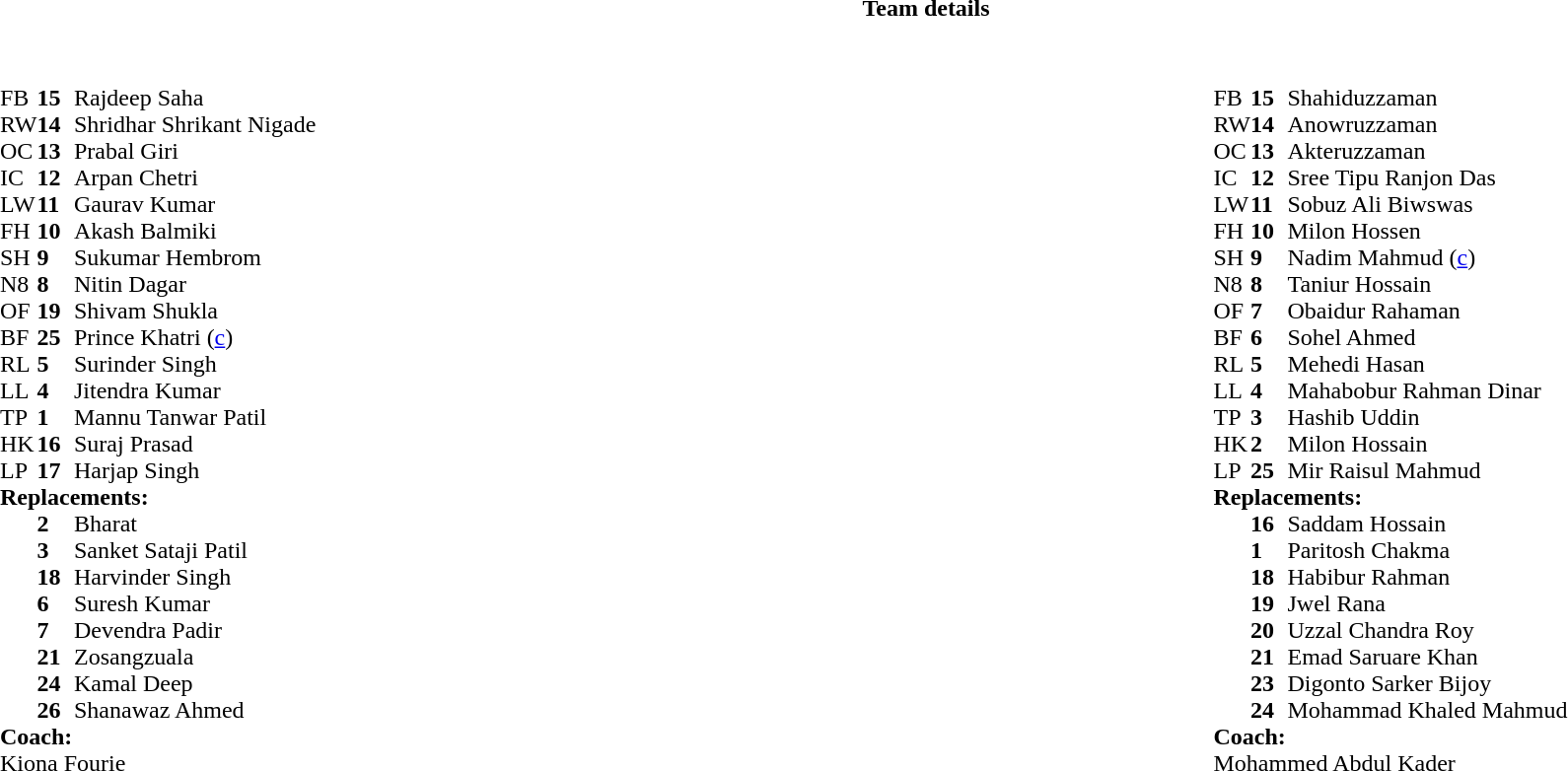<table class="collapsible collapsed" border="0" style="width:100%;">
<tr>
<th>Team details</th>
</tr>
<tr>
<td><br><table style="width:100%">
<tr>
<td style="vertical-align:top;width:50%"><br><table cellspacing="0" cellpadding="0">
<tr>
<th width="25"></th>
<th width="25"></th>
</tr>
<tr>
<td>FB</td>
<td><strong>15</strong></td>
<td>Rajdeep Saha</td>
</tr>
<tr>
<td>RW</td>
<td><strong>14</strong></td>
<td>Shridhar Shrikant Nigade</td>
</tr>
<tr>
<td>OC</td>
<td><strong>13</strong></td>
<td>Prabal Giri</td>
</tr>
<tr>
<td>IC</td>
<td><strong>12</strong></td>
<td>Arpan Chetri</td>
</tr>
<tr>
<td>LW</td>
<td><strong>11</strong></td>
<td>Gaurav Kumar</td>
</tr>
<tr>
<td>FH</td>
<td><strong>10</strong></td>
<td>Akash Balmiki</td>
</tr>
<tr>
<td>SH</td>
<td><strong>9</strong></td>
<td>Sukumar Hembrom</td>
</tr>
<tr>
<td>N8</td>
<td><strong>8</strong></td>
<td>Nitin Dagar</td>
</tr>
<tr>
<td>OF</td>
<td><strong>19</strong></td>
<td>Shivam Shukla</td>
</tr>
<tr>
<td>BF</td>
<td><strong>25</strong></td>
<td>Prince Khatri (<a href='#'>c</a>)</td>
</tr>
<tr>
<td>RL</td>
<td><strong>5</strong></td>
<td>Surinder Singh</td>
</tr>
<tr>
<td>LL</td>
<td><strong>4</strong></td>
<td>Jitendra Kumar</td>
</tr>
<tr>
<td>TP</td>
<td><strong>1</strong></td>
<td>Mannu Tanwar Patil</td>
</tr>
<tr>
<td>HK</td>
<td><strong>16</strong></td>
<td>Suraj Prasad</td>
</tr>
<tr>
<td>LP</td>
<td><strong>17</strong></td>
<td>Harjap Singh</td>
</tr>
<tr>
<td colspan="3"><strong>Replacements:</strong></td>
</tr>
<tr>
<td></td>
<td><strong>2</strong></td>
<td>Bharat</td>
</tr>
<tr>
<td></td>
<td><strong>3</strong></td>
<td>Sanket Sataji Patil</td>
</tr>
<tr>
<td></td>
<td><strong>18</strong></td>
<td>Harvinder Singh</td>
</tr>
<tr>
<td></td>
<td><strong>6</strong></td>
<td>Suresh Kumar</td>
</tr>
<tr>
<td></td>
<td><strong>7</strong></td>
<td>Devendra Padir</td>
</tr>
<tr>
<td></td>
<td><strong>21</strong></td>
<td>Zosangzuala</td>
</tr>
<tr>
<td></td>
<td><strong>24</strong></td>
<td>Kamal Deep</td>
</tr>
<tr>
<td></td>
<td><strong>26</strong></td>
<td>Shanawaz Ahmed</td>
</tr>
<tr>
<td colspan="3"><strong>Coach:</strong></td>
</tr>
<tr>
<td colspan="3"> Kiona Fourie</td>
</tr>
</table>
</td>
<td style="vertical-align:top;width:50%"><br><table cellspacing="0" cellpadding="0" style="margin:auto">
<tr>
<th width="25"></th>
<th width="25"></th>
</tr>
<tr>
<td>FB</td>
<td><strong>15</strong></td>
<td>Shahiduzzaman</td>
</tr>
<tr>
<td>RW</td>
<td><strong>14</strong></td>
<td>Anowruzzaman</td>
</tr>
<tr>
<td>OC</td>
<td><strong>13</strong></td>
<td>Akteruzzaman</td>
</tr>
<tr>
<td>IC</td>
<td><strong>12</strong></td>
<td>Sree Tipu Ranjon Das</td>
</tr>
<tr>
<td>LW</td>
<td><strong>11</strong></td>
<td>Sobuz Ali Biwswas</td>
</tr>
<tr>
<td>FH</td>
<td><strong>10</strong></td>
<td>Milon Hossen</td>
</tr>
<tr>
<td>SH</td>
<td><strong>9</strong></td>
<td>Nadim Mahmud (<a href='#'>c</a>)</td>
</tr>
<tr>
<td>N8</td>
<td><strong>8</strong></td>
<td>Taniur Hossain</td>
</tr>
<tr>
<td>OF</td>
<td><strong>7</strong></td>
<td>Obaidur Rahaman</td>
</tr>
<tr>
<td>BF</td>
<td><strong>6</strong></td>
<td>Sohel Ahmed</td>
</tr>
<tr>
<td>RL</td>
<td><strong>5</strong></td>
<td>Mehedi Hasan</td>
</tr>
<tr>
<td>LL</td>
<td><strong>4</strong></td>
<td>Mahabobur Rahman Dinar</td>
</tr>
<tr>
<td>TP</td>
<td><strong>3</strong></td>
<td>Hashib Uddin</td>
</tr>
<tr>
<td>HK</td>
<td><strong>2</strong></td>
<td>Milon Hossain</td>
</tr>
<tr>
<td>LP</td>
<td><strong>25</strong></td>
<td>Mir Raisul Mahmud</td>
</tr>
<tr>
<td colspan="3"><strong>Replacements:</strong></td>
</tr>
<tr>
<td></td>
<td><strong>16</strong></td>
<td>Saddam Hossain</td>
</tr>
<tr>
<td></td>
<td><strong>1</strong></td>
<td>Paritosh Chakma</td>
</tr>
<tr>
<td></td>
<td><strong>18</strong></td>
<td>Habibur Rahman</td>
</tr>
<tr>
<td></td>
<td><strong>19</strong></td>
<td>Jwel Rana</td>
</tr>
<tr>
<td></td>
<td><strong>20</strong></td>
<td>Uzzal Chandra Roy</td>
</tr>
<tr>
<td></td>
<td><strong>21</strong></td>
<td>Emad Saruare Khan</td>
</tr>
<tr>
<td></td>
<td><strong>23</strong></td>
<td>Digonto Sarker Bijoy</td>
</tr>
<tr>
<td></td>
<td><strong>24</strong></td>
<td>Mohammad Khaled Mahmud</td>
</tr>
<tr>
<td colspan="3"><strong>Coach:</strong></td>
</tr>
<tr>
<td colspan="4"> Mohammed Abdul Kader</td>
</tr>
</table>
</td>
</tr>
</table>
</td>
</tr>
</table>
